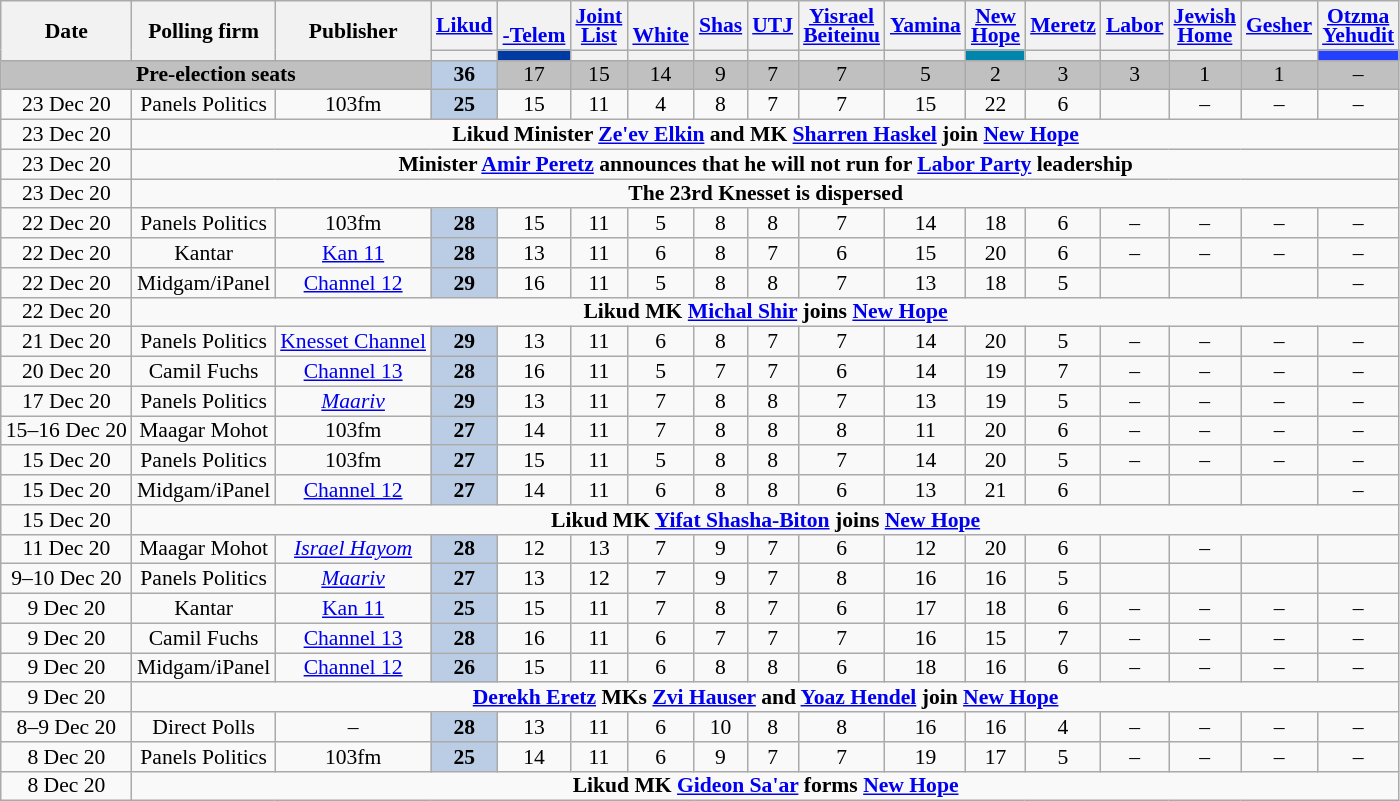<table class="wikitable sortable" style=text-align:center;font-size:90%;line-height:13px>
<tr>
<th rowspan=2>Date</th>
<th rowspan=2>Polling firm</th>
<th rowspan=2>Publisher</th>
<th><a href='#'>Likud</a></th>
<th><a href='#'><br>-Telem</a></th>
<th><a href='#'>Joint<br>List</a></th>
<th><a href='#'><br>White</a></th>
<th><a href='#'>Shas</a></th>
<th><a href='#'>UTJ</a></th>
<th><a href='#'>Yisrael<br>Beiteinu</a></th>
<th><a href='#'>Yamina</a></th>
<th><a href='#'>New<br>Hope</a></th>
<th><a href='#'>Meretz</a></th>
<th><a href='#'>Labor</a></th>
<th><a href='#'>Jewish<br>Home</a></th>
<th><a href='#'>Gesher</a></th>
<th><a href='#'>Otzma<br>Yehudit</a></th>
</tr>
<tr>
<th style=background:></th>
<th style=background:#003BA3></th>
<th style=background:></th>
<th style=background:></th>
<th style=background:></th>
<th style=background:></th>
<th style=background:></th>
<th style=background:></th>
<th style=background:#0086AC></th>
<th style=background:></th>
<th style=background:></th>
<th style=background:></th>
<th style=background:></th>
<th style=background:#2441FF></th>
</tr>
<tr style=background:silver>
<td colspan=3><strong>Pre-election seats</strong></td>
<td style=background:#BBCDE4><strong>36</strong>	</td>
<td>17					</td>
<td>15					</td>
<td>14					</td>
<td>9					</td>
<td>7					</td>
<td>7					</td>
<td>5					</td>
<td>2					</td>
<td>3					</td>
<td>3					</td>
<td>1					</td>
<td>1					</td>
<td>–					</td>
</tr>
<tr>
<td data-sort-value=2020-12-23>23 Dec 20</td>
<td>Panels Politics</td>
<td>103fm</td>
<td style=background:#BBCDE4><strong>25</strong>	</td>
<td>15					</td>
<td>11					</td>
<td>4					</td>
<td>8					</td>
<td>7					</td>
<td>7					</td>
<td>15					</td>
<td>22					</td>
<td>6					</td>
<td>			</td>
<td>–					</td>
<td>–					</td>
<td>–					</td>
</tr>
<tr>
<td data-sort-value=2020-12-23>23 Dec 20</td>
<td colspan=16><strong>Likud Minister <a href='#'>Ze'ev Elkin</a> and MK <a href='#'>Sharren Haskel</a> join <a href='#'>New Hope</a></strong></td>
</tr>
<tr>
<td data-sort-value=2020-12-23>23 Dec 20</td>
<td colspan=16><strong>Minister <a href='#'>Amir Peretz</a> announces that he will not run for <a href='#'>Labor Party</a> leadership</strong></td>
</tr>
<tr>
<td data-sort-value=2020-12-23>23 Dec 20</td>
<td colspan=16><strong>The 23rd Knesset is dispersed</strong></td>
</tr>
<tr>
<td data-sort-value=2020-12-22>22 Dec 20</td>
<td>Panels Politics</td>
<td>103fm</td>
<td style=background:#BBCDE4><strong>28</strong>	</td>
<td>15					</td>
<td>11					</td>
<td>5					</td>
<td>8					</td>
<td>8					</td>
<td>7					</td>
<td>14					</td>
<td>18					</td>
<td>6					</td>
<td>–					</td>
<td>–					</td>
<td>–					</td>
<td>–					</td>
</tr>
<tr>
<td data-sort-value=2020-12-22>22 Dec 20</td>
<td>Kantar</td>
<td><a href='#'>Kan 11</a></td>
<td style=background:#BBCDE4><strong>28</strong>	</td>
<td>13					</td>
<td>11					</td>
<td>6					</td>
<td>8					</td>
<td>7					</td>
<td>6					</td>
<td>15					</td>
<td>20					</td>
<td>6					</td>
<td>–					</td>
<td>–					</td>
<td>–					</td>
<td>–					</td>
</tr>
<tr>
<td data-sort-value=2020-12-22>22 Dec 20</td>
<td>Midgam/iPanel</td>
<td><a href='#'>Channel 12</a></td>
<td style=background:#BBCDE4><strong>29</strong>	</td>
<td>16					</td>
<td>11					</td>
<td>5					</td>
<td>8					</td>
<td>8					</td>
<td>7					</td>
<td>13					</td>
<td>18					</td>
<td>5					</td>
<td>			</td>
<td>			</td>
<td>			</td>
<td>–					</td>
</tr>
<tr>
<td data-sort-value=2020-12-22>22 Dec 20</td>
<td colspan=17><strong>Likud MK <a href='#'>Michal Shir</a> joins <a href='#'>New Hope</a></strong></td>
</tr>
<tr>
<td data-sort-value=2020-12-21>21 Dec 20</td>
<td>Panels Politics</td>
<td><a href='#'>Knesset Channel</a></td>
<td style=background:#BBCDE4><strong>29</strong>	</td>
<td>13					</td>
<td>11					</td>
<td>6					</td>
<td>8					</td>
<td>7					</td>
<td>7					</td>
<td>14					</td>
<td>20					</td>
<td>5					</td>
<td>–					</td>
<td>–					</td>
<td>–					</td>
<td>–					</td>
</tr>
<tr>
<td data-sort-value=2020-12-20>20 Dec 20</td>
<td>Camil Fuchs</td>
<td><a href='#'>Channel 13</a></td>
<td style=background:#BBCDE4><strong>28</strong>	</td>
<td>16					</td>
<td>11					</td>
<td>5					</td>
<td>7					</td>
<td>7					</td>
<td>6					</td>
<td>14					</td>
<td>19					</td>
<td>7					</td>
<td>–					</td>
<td>–					</td>
<td>–					</td>
<td>–					</td>
</tr>
<tr>
<td data-sort-value=2020-12-17>17 Dec 20</td>
<td>Panels Politics</td>
<td><em><a href='#'>Maariv</a></em></td>
<td style=background:#BBCDE4><strong>29</strong>	</td>
<td>13					</td>
<td>11					</td>
<td>7					</td>
<td>8					</td>
<td>8					</td>
<td>7					</td>
<td>13					</td>
<td>19					</td>
<td>5					</td>
<td>–					</td>
<td>–					</td>
<td>–					</td>
<td>–					</td>
</tr>
<tr>
<td data-sort-value=2020-12-16>15–16 Dec 20</td>
<td>Maagar Mohot</td>
<td>103fm</td>
<td style=background:#BBCDE4><strong>27</strong>	</td>
<td>14					</td>
<td>11					</td>
<td>7					</td>
<td>8					</td>
<td>8					</td>
<td>8					</td>
<td>11					</td>
<td>20					</td>
<td>6					</td>
<td>–					</td>
<td>–					</td>
<td>–					</td>
<td>–					</td>
</tr>
<tr>
<td data-sort-value=2020-12-15>15 Dec 20</td>
<td>Panels Politics</td>
<td>103fm</td>
<td style=background:#BBCDE4><strong>27</strong>	</td>
<td>15					</td>
<td>11					</td>
<td>5					</td>
<td>8					</td>
<td>8					</td>
<td>7					</td>
<td>14					</td>
<td>20					</td>
<td>5					</td>
<td>–					</td>
<td>–					</td>
<td>–					</td>
<td>–					</td>
</tr>
<tr>
<td data-sort-value=2020-12-15>15 Dec 20</td>
<td>Midgam/iPanel</td>
<td><a href='#'>Channel 12</a></td>
<td style=background:#BBCDE4><strong>27</strong>	</td>
<td>14					</td>
<td>11					</td>
<td>6					</td>
<td>8					</td>
<td>8					</td>
<td>6					</td>
<td>13					</td>
<td>21					</td>
<td>6					</td>
<td>			</td>
<td>			</td>
<td>			</td>
<td>–					</td>
</tr>
<tr>
<td data-sort-value=2020-12-15>15 Dec 20</td>
<td colspan=16><strong>Likud MK <a href='#'>Yifat Shasha-Biton</a> joins <a href='#'>New Hope</a></strong></td>
</tr>
<tr>
<td data-sort-value=2020-12-11>11 Dec 20</td>
<td>Maagar Mohot</td>
<td><em><a href='#'>Israel Hayom</a></em></td>
<td style=background:#BBCDE4><strong>28</strong>	</td>
<td>12					</td>
<td>13					</td>
<td>7					</td>
<td>9					</td>
<td>7					</td>
<td>6					</td>
<td>12					</td>
<td>20					</td>
<td>6					</td>
<td>			</td>
<td>–					</td>
<td>			</td>
<td>			</td>
</tr>
<tr>
<td data-sort-value=2020-12-10>9–10 Dec 20</td>
<td>Panels Politics</td>
<td><em><a href='#'>Maariv</a></em></td>
<td style=background:#BBCDE4><strong>27</strong>	</td>
<td>13					</td>
<td>12					</td>
<td>7					</td>
<td>9					</td>
<td>7					</td>
<td>8					</td>
<td>16					</td>
<td>16					</td>
<td>5					</td>
<td>				</td>
<td>			</td>
<td>			</td>
<td>			</td>
</tr>
<tr>
<td data-sort-value=2020-12-09>9 Dec 20</td>
<td>Kantar</td>
<td><a href='#'>Kan 11</a></td>
<td style=background:#BBCDE4><strong>25</strong>	</td>
<td>15					</td>
<td>11					</td>
<td>7					</td>
<td>8					</td>
<td>7					</td>
<td>6					</td>
<td>17					</td>
<td>18					</td>
<td>6					</td>
<td>–					</td>
<td>–					</td>
<td>–					</td>
<td>–					</td>
</tr>
<tr>
<td data-sort-value=2020-12-09>9 Dec 20</td>
<td>Camil Fuchs</td>
<td><a href='#'>Channel 13</a></td>
<td style=background:#BBCDE4><strong>28</strong>	</td>
<td>16					</td>
<td>11					</td>
<td>6					</td>
<td>7					</td>
<td>7					</td>
<td>7					</td>
<td>16					</td>
<td>15					</td>
<td>7					</td>
<td>–					</td>
<td>–					</td>
<td>–					</td>
<td>–					</td>
</tr>
<tr>
<td data-sort-value=2020-12-09>9 Dec 20</td>
<td>Midgam/iPanel</td>
<td><a href='#'>Channel 12</a></td>
<td style=background:#BBCDE4><strong>26</strong>	</td>
<td>15					</td>
<td>11					</td>
<td>6					</td>
<td>8					</td>
<td>8					</td>
<td>6					</td>
<td>18					</td>
<td>16					</td>
<td>6					</td>
<td>–					</td>
<td>–					</td>
<td>–					</td>
<td>–					</td>
</tr>
<tr>
<td data-sort-value=2020-12-09>9 Dec 20</td>
<td colspan=17><strong><a href='#'>Derekh Eretz</a> MKs <a href='#'>Zvi Hauser</a> and <a href='#'>Yoaz Hendel</a> join <a href='#'>New Hope</a></strong></td>
</tr>
<tr>
<td data-sort-value=2020-12-09>8–9 Dec 20</td>
<td>Direct Polls</td>
<td>–</td>
<td style=background:#BBCDE4><strong>28</strong>	</td>
<td>13					</td>
<td>11					</td>
<td>6					</td>
<td>10					</td>
<td>8					</td>
<td>8					</td>
<td>16					</td>
<td>16					</td>
<td>4					</td>
<td>–					</td>
<td>–					</td>
<td>–					</td>
<td>–					</td>
</tr>
<tr>
<td data-sort-value=2020-12-08>8 Dec 20</td>
<td>Panels Politics</td>
<td>103fm</td>
<td style=background:#BBCDE4><strong>25</strong>	</td>
<td>14					</td>
<td>11					</td>
<td>6					</td>
<td>9					</td>
<td>7					</td>
<td>7					</td>
<td>19					</td>
<td>17					</td>
<td>5					</td>
<td>–					</td>
<td>–					</td>
<td>–					</td>
<td>–					</td>
</tr>
<tr>
<td data-sort-value=2020-12-08>8 Dec 20</td>
<td colspan=17><strong>Likud MK <a href='#'>Gideon Sa'ar</a> forms <a href='#'>New Hope</a></strong></td>
</tr>
</table>
